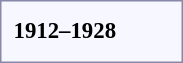<table style="border:1px solid #8888aa; background-color:#f7f8ff; padding:5px; font-size:95%; margin: 0px 12px 12px 0px;">
<tr style="text-align:center;">
<td rowspan=2><strong>1912–1928</strong></td>
<td colspan=6></td>
<td colspan=2></td>
<td colspan=6></td>
<td colspan=6></td>
<td colspan=4></td>
<td colspan=2></td>
<td colspan=2></td>
<td colspan=6></td>
<td colspan=2></td>
</tr>
<tr style="text-align:center;">
<td colspan=6></td>
<td colspan=2></td>
<td colspan=6><br></td>
<td colspan=6><br></td>
<td colspan=4><br></td>
<td colspan=2></td>
<td colspan=2><br></td>
<td colspan=6><br></td>
<td colspan=2><br></td>
</tr>
<tr>
</tr>
</table>
